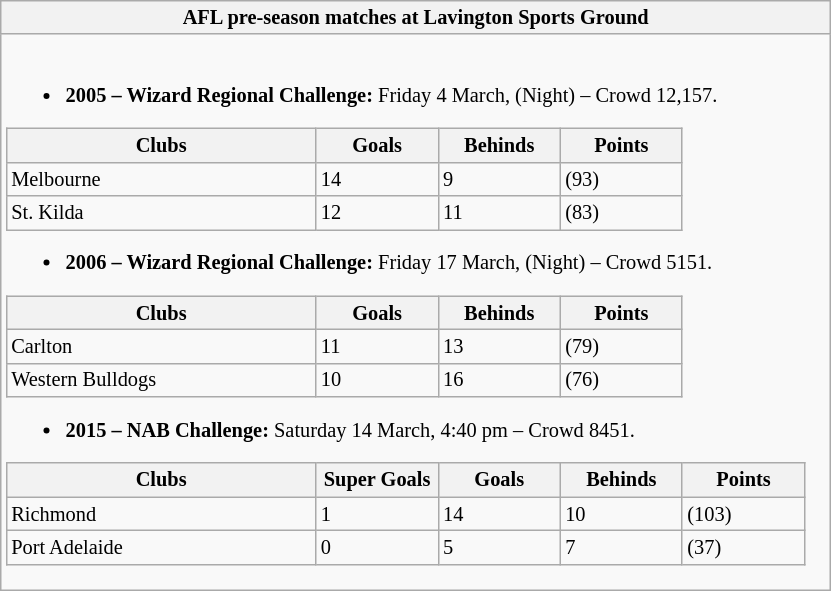<table class="wikitable collapsible collapsed" style="font-size: 85%;">
<tr>
<th>AFL pre-season matches at Lavington Sports Ground</th>
</tr>
<tr>
<td><br><ul><li><strong>2005 – Wizard Regional Challenge:</strong> Friday 4 March, (Night) – Crowd 12,157.</li></ul><table class="wikitable">
<tr>
<th width="200">Clubs</th>
<th width="75">Goals</th>
<th width="75">Behinds</th>
<th width="75">Points</th>
</tr>
<tr>
<td>Melbourne</td>
<td>14</td>
<td>9</td>
<td>(93)</td>
</tr>
<tr>
<td>St. Kilda</td>
<td>12</td>
<td>11</td>
<td>(83)</td>
</tr>
</table>
<ul><li><strong>2006 – Wizard Regional Challenge:</strong> Friday 17 March, (Night) – Crowd 5151.</li></ul><table class="wikitable">
<tr>
<th width="200">Clubs</th>
<th width="75">Goals</th>
<th width="75">Behinds</th>
<th width="75">Points</th>
</tr>
<tr>
<td>Carlton</td>
<td>11</td>
<td>13</td>
<td>(79)</td>
</tr>
<tr>
<td>Western Bulldogs</td>
<td>10</td>
<td>16</td>
<td>(76)</td>
</tr>
</table>
<ul><li><strong>2015 – NAB Challenge:</strong> Saturday 14 March, 4:40 pm – Crowd 8451.</li></ul><table class="wikitable">
<tr>
<th width="200">Clubs</th>
<th width="75">Super Goals</th>
<th width="75">Goals</th>
<th width="75">Behinds</th>
<th width="75">Points</th>
</tr>
<tr>
<td>Richmond</td>
<td>1</td>
<td>14</td>
<td>10</td>
<td>(103)</td>
</tr>
<tr>
<td>Port Adelaide</td>
<td>0</td>
<td>5</td>
<td>7</td>
<td>(37)</td>
</tr>
</table>
</td>
</tr>
</table>
